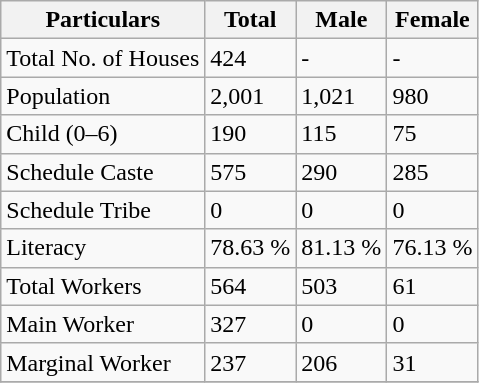<table class="wikitable sortable">
<tr>
<th>Particulars</th>
<th>Total</th>
<th>Male</th>
<th>Female</th>
</tr>
<tr>
<td>Total No. of Houses</td>
<td>424</td>
<td>-</td>
<td>-</td>
</tr>
<tr>
<td>Population</td>
<td>2,001</td>
<td>1,021</td>
<td>980</td>
</tr>
<tr>
<td>Child (0–6)</td>
<td>190</td>
<td>115</td>
<td>75</td>
</tr>
<tr>
<td>Schedule Caste</td>
<td>575</td>
<td>290</td>
<td>285</td>
</tr>
<tr>
<td>Schedule Tribe</td>
<td>0</td>
<td>0</td>
<td>0</td>
</tr>
<tr>
<td>Literacy</td>
<td>78.63 %</td>
<td>81.13 %</td>
<td>76.13 %</td>
</tr>
<tr>
<td>Total Workers</td>
<td>564</td>
<td>503</td>
<td>61</td>
</tr>
<tr>
<td>Main Worker</td>
<td>327</td>
<td>0</td>
<td>0</td>
</tr>
<tr>
<td>Marginal Worker</td>
<td>237</td>
<td>206</td>
<td>31</td>
</tr>
<tr>
</tr>
</table>
